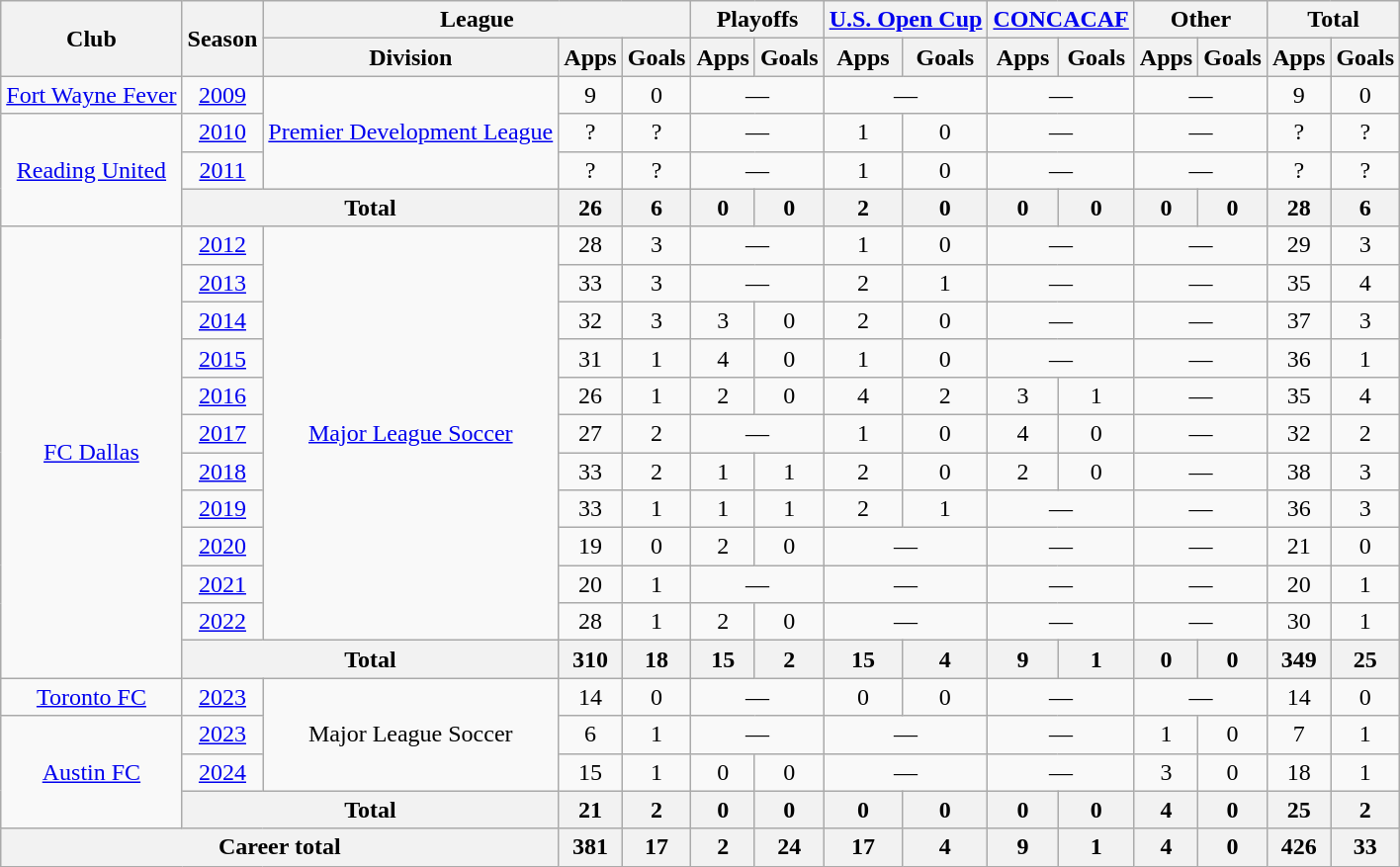<table class="wikitable" style="text-align:center">
<tr>
<th rowspan="2">Club</th>
<th rowspan="2">Season</th>
<th colspan="3">League</th>
<th colspan="2">Playoffs</th>
<th colspan="2"><a href='#'>U.S. Open Cup</a></th>
<th colspan="2"><a href='#'>CONCACAF</a></th>
<th colspan="2">Other</th>
<th colspan="2">Total</th>
</tr>
<tr>
<th>Division</th>
<th>Apps</th>
<th>Goals</th>
<th>Apps</th>
<th>Goals</th>
<th>Apps</th>
<th>Goals</th>
<th>Apps</th>
<th>Goals</th>
<th>Apps</th>
<th>Goals</th>
<th>Apps</th>
<th>Goals</th>
</tr>
<tr>
<td><a href='#'>Fort Wayne Fever</a></td>
<td><a href='#'>2009</a></td>
<td rowspan="3"><a href='#'>Premier Development League</a></td>
<td>9</td>
<td>0</td>
<td colspan="2">—</td>
<td colspan="2">—</td>
<td colspan="2">—</td>
<td colspan="2">—</td>
<td>9</td>
<td>0</td>
</tr>
<tr>
<td rowspan="3"><a href='#'>Reading United</a></td>
<td><a href='#'>2010</a></td>
<td>?</td>
<td>?</td>
<td colspan="2">—</td>
<td>1</td>
<td>0</td>
<td colspan="2">—</td>
<td colspan="2">—</td>
<td>?</td>
<td>?</td>
</tr>
<tr>
<td><a href='#'>2011</a></td>
<td>?</td>
<td>?</td>
<td colspan="2">—</td>
<td>1</td>
<td>0</td>
<td colspan="2">—</td>
<td colspan="2">—</td>
<td>?</td>
<td>?</td>
</tr>
<tr>
<th colspan="2">Total</th>
<th>26</th>
<th>6</th>
<th>0</th>
<th>0</th>
<th>2</th>
<th>0</th>
<th>0</th>
<th>0</th>
<th>0</th>
<th>0</th>
<th>28</th>
<th>6</th>
</tr>
<tr>
<td rowspan="12"><a href='#'>FC Dallas</a></td>
<td><a href='#'>2012</a></td>
<td rowspan="11"><a href='#'>Major League Soccer</a></td>
<td>28</td>
<td>3</td>
<td colspan="2">—</td>
<td>1</td>
<td>0</td>
<td colspan="2">—</td>
<td colspan="2">—</td>
<td>29</td>
<td>3</td>
</tr>
<tr>
<td><a href='#'>2013</a></td>
<td>33</td>
<td>3</td>
<td colspan="2">—</td>
<td>2</td>
<td>1</td>
<td colspan="2">—</td>
<td colspan="2">—</td>
<td>35</td>
<td>4</td>
</tr>
<tr>
<td><a href='#'>2014</a></td>
<td>32</td>
<td>3</td>
<td>3</td>
<td>0</td>
<td>2</td>
<td>0</td>
<td colspan="2">—</td>
<td colspan="2">—</td>
<td>37</td>
<td>3</td>
</tr>
<tr>
<td><a href='#'>2015</a></td>
<td>31</td>
<td>1</td>
<td>4</td>
<td>0</td>
<td>1</td>
<td>0</td>
<td colspan="2">—</td>
<td colspan="2">—</td>
<td>36</td>
<td>1</td>
</tr>
<tr>
<td><a href='#'>2016</a></td>
<td>26</td>
<td>1</td>
<td>2</td>
<td>0</td>
<td>4</td>
<td>2</td>
<td>3</td>
<td>1</td>
<td colspan="2">—</td>
<td>35</td>
<td>4</td>
</tr>
<tr>
<td><a href='#'>2017</a></td>
<td>27</td>
<td>2</td>
<td colspan="2">—</td>
<td>1</td>
<td>0</td>
<td>4</td>
<td>0</td>
<td colspan="2">—</td>
<td>32</td>
<td>2</td>
</tr>
<tr>
<td><a href='#'>2018</a></td>
<td>33</td>
<td>2</td>
<td>1</td>
<td>1</td>
<td>2</td>
<td>0</td>
<td>2</td>
<td>0</td>
<td colspan="2">—</td>
<td>38</td>
<td>3</td>
</tr>
<tr>
<td><a href='#'>2019</a></td>
<td>33</td>
<td>1</td>
<td>1</td>
<td>1</td>
<td>2</td>
<td>1</td>
<td colspan="2">—</td>
<td colspan="2">—</td>
<td>36</td>
<td>3</td>
</tr>
<tr>
<td><a href='#'>2020</a></td>
<td>19</td>
<td>0</td>
<td>2</td>
<td>0</td>
<td colspan="2">—</td>
<td colspan="2">—</td>
<td colspan="2">—</td>
<td>21</td>
<td>0</td>
</tr>
<tr>
<td><a href='#'>2021</a></td>
<td>20</td>
<td>1</td>
<td colspan="2">—</td>
<td colspan="2">—</td>
<td colspan="2">—</td>
<td colspan="2">—</td>
<td>20</td>
<td>1</td>
</tr>
<tr>
<td><a href='#'>2022</a></td>
<td>28</td>
<td>1</td>
<td>2</td>
<td>0</td>
<td colspan="2">—</td>
<td colspan="2">—</td>
<td colspan="2">—</td>
<td>30</td>
<td>1</td>
</tr>
<tr>
<th colspan="2">Total</th>
<th>310</th>
<th>18</th>
<th>15</th>
<th>2</th>
<th>15</th>
<th>4</th>
<th>9</th>
<th>1</th>
<th>0</th>
<th>0</th>
<th>349</th>
<th>25</th>
</tr>
<tr>
<td><a href='#'>Toronto FC</a></td>
<td><a href='#'>2023</a></td>
<td rowspan="3">Major League Soccer</td>
<td>14</td>
<td>0</td>
<td colspan="2">—</td>
<td>0</td>
<td>0</td>
<td colspan="2">—</td>
<td colspan="2">—</td>
<td>14</td>
<td>0</td>
</tr>
<tr>
<td rowspan="3"><a href='#'>Austin FC</a></td>
<td><a href='#'>2023</a></td>
<td>6</td>
<td>1</td>
<td colspan="2">—</td>
<td colspan="2">—</td>
<td colspan="2">—</td>
<td>1</td>
<td>0</td>
<td>7</td>
<td>1</td>
</tr>
<tr>
<td><a href='#'>2024</a></td>
<td>15</td>
<td>1</td>
<td>0</td>
<td>0</td>
<td colspan="2">—</td>
<td colspan="2">—</td>
<td>3</td>
<td>0</td>
<td>18</td>
<td>1</td>
</tr>
<tr>
<th colspan="2">Total</th>
<th>21</th>
<th>2</th>
<th>0</th>
<th>0</th>
<th>0</th>
<th>0</th>
<th>0</th>
<th>0</th>
<th>4</th>
<th>0</th>
<th>25</th>
<th>2</th>
</tr>
<tr>
<th colspan="3">Career total</th>
<th>381</th>
<th>17</th>
<th>2</th>
<th>24</th>
<th>17</th>
<th>4</th>
<th>9</th>
<th>1</th>
<th>4</th>
<th>0</th>
<th>426</th>
<th>33</th>
</tr>
</table>
